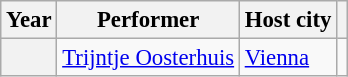<table class="wikitable plainrowheaders" style="font-size:95%;">
<tr>
<th>Year</th>
<th>Performer</th>
<th>Host city</th>
<th></th>
</tr>
<tr>
<th scope="row"></th>
<td><a href='#'>Trijntje Oosterhuis</a></td>
<td> <a href='#'>Vienna</a></td>
<td></td>
</tr>
</table>
